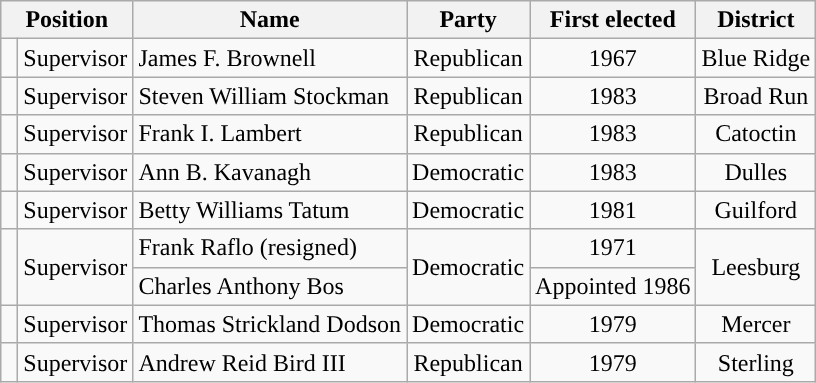<table class="wikitable">
<tr>
<th colspan="2">Position</th>
<th>Name</th>
<th>Party</th>
<th>First elected</th>
<th>District</th>
</tr>
<tr>
<td style="background-color:"> </td>
<td>Supervisor</td>
<td>James F. Brownell</td>
<td style="text-align:center;">Republican</td>
<td style="text-align:center;">1967</td>
<td style="text-align:center;">Blue Ridge</td>
</tr>
<tr>
<td style="background-color:"> </td>
<td>Supervisor</td>
<td>Steven William Stockman</td>
<td style="text-align:center;">Republican</td>
<td style="text-align:center;">1983</td>
<td style="text-align:center;">Broad Run</td>
</tr>
<tr>
<td style="background-color:"> </td>
<td>Supervisor</td>
<td>Frank I. Lambert</td>
<td style="text-align:center;">Republican</td>
<td style="text-align:center;">1983</td>
<td style="text-align:center;">Catoctin</td>
</tr>
<tr>
<td style="background-color:"> </td>
<td>Supervisor</td>
<td>Ann B. Kavanagh</td>
<td style="text-align:center;">Democratic</td>
<td style="text-align:center;">1983</td>
<td style="text-align:center;">Dulles</td>
</tr>
<tr>
<td style="background-color:"> </td>
<td>Supervisor</td>
<td>Betty Williams Tatum</td>
<td style="text-align:center;">Democratic</td>
<td style="text-align:center;">1981</td>
<td style="text-align:center;">Guilford</td>
</tr>
<tr>
<td rowspan="2" style="background-color:"> </td>
<td rowspan="2">Supervisor</td>
<td>Frank Raflo (resigned)</td>
<td rowspan="2" style="text-align:center;">Democratic</td>
<td style="text-align:center;">1971</td>
<td rowspan="2" style="text-align:center;">Leesburg</td>
</tr>
<tr>
<td>Charles Anthony Bos</td>
<td style="text-align:center;">Appointed 1986</td>
</tr>
<tr>
<td style="background-color:"> </td>
<td>Supervisor</td>
<td>Thomas Strickland Dodson</td>
<td style="text-align:center;">Democratic</td>
<td style="text-align:center;">1979</td>
<td style="text-align:center;">Mercer</td>
</tr>
<tr>
<td style="background-color:"> </td>
<td>Supervisor</td>
<td>Andrew Reid Bird III</td>
<td style="text-align:center;">Republican</td>
<td style="text-align:center;">1979</td>
<td style="text-align:center;">Sterling</td>
</tr>
</table>
